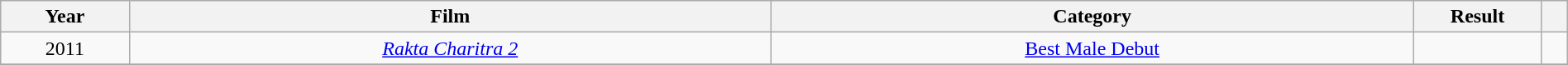<table class="wikitable sortable" style="width:100%;">
<tr>
<th style="width:5%;">Year</th>
<th style="width:25%;">Film</th>
<th style="width:25%;">Category</th>
<th style="width:5%;">Result</th>
<th style="width:1%;" class="unsortable"></th>
</tr>
<tr>
<td style="text-align:center;">2011</td>
<td style="text-align:center;"><em><a href='#'>Rakta Charitra 2</a></em></td>
<td style="text-align:center;"><a href='#'>Best Male Debut</a></td>
<td></td>
<td></td>
</tr>
<tr>
</tr>
</table>
